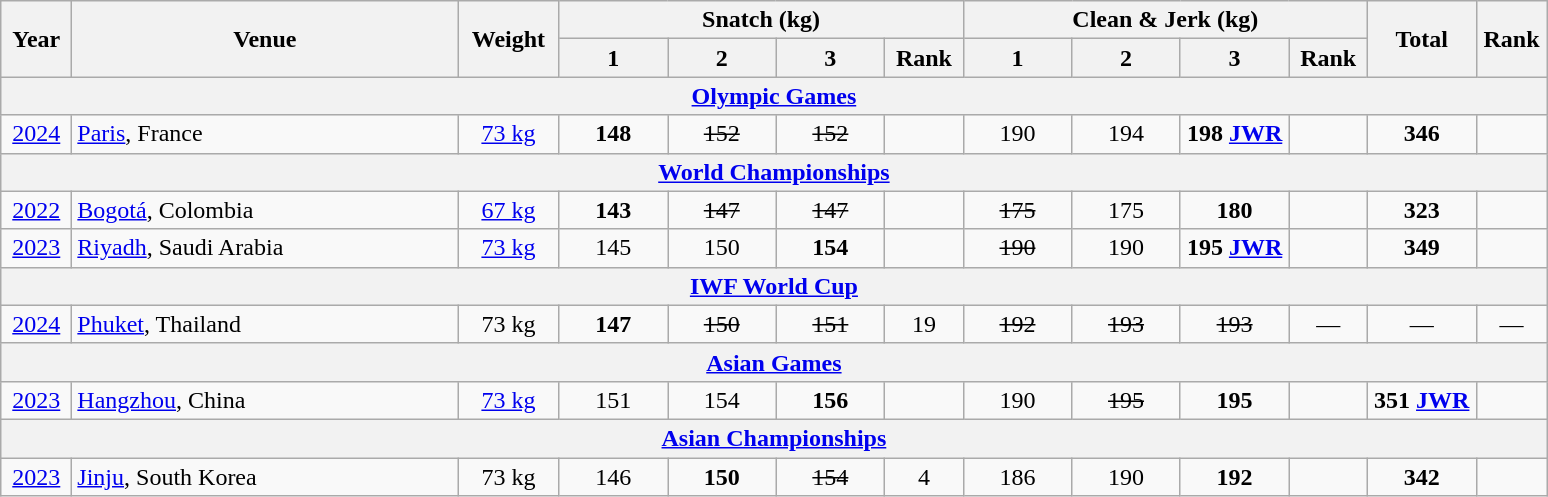<table class="wikitable" style="text-align:center;">
<tr>
<th rowspan=2 width=40>Year</th>
<th rowspan=2 width=250>Venue</th>
<th rowspan=2 width=60>Weight</th>
<th colspan=4>Snatch (kg)</th>
<th colspan=4>Clean & Jerk (kg)</th>
<th rowspan=2 width=65>Total</th>
<th rowspan=2 width=40>Rank</th>
</tr>
<tr>
<th width=65>1</th>
<th width=65>2</th>
<th width=65>3</th>
<th width=45>Rank</th>
<th width=65>1</th>
<th width=65>2</th>
<th width=65>3</th>
<th width=45>Rank</th>
</tr>
<tr>
<th colspan=13><a href='#'>Olympic Games</a></th>
</tr>
<tr>
<td><a href='#'>2024</a></td>
<td align=left><a href='#'>Paris</a>, France</td>
<td><a href='#'>73 kg</a></td>
<td><strong>148</strong></td>
<td><s>152</s></td>
<td><s>152</s></td>
<td></td>
<td>190</td>
<td>194</td>
<td><strong>198 <a href='#'>JWR</a></strong></td>
<td></td>
<td><strong>346</strong></td>
<td></td>
</tr>
<tr>
<th colspan=15><a href='#'>World Championships</a></th>
</tr>
<tr>
<td><a href='#'>2022</a></td>
<td align=left><a href='#'>Bogotá</a>, Colombia</td>
<td><a href='#'>67 kg</a></td>
<td><strong>143</strong></td>
<td><s>147</s></td>
<td><s>147</s></td>
<td></td>
<td><s>175</s></td>
<td>175</td>
<td><strong>180</strong></td>
<td></td>
<td><strong>323</strong></td>
<td></td>
</tr>
<tr>
<td><a href='#'>2023</a></td>
<td align=left><a href='#'>Riyadh</a>, Saudi Arabia</td>
<td><a href='#'>73 kg</a></td>
<td>145</td>
<td>150</td>
<td><strong>154</strong></td>
<td></td>
<td><s>190</s></td>
<td>190</td>
<td><strong>195 <a href='#'>JWR</a></strong></td>
<td></td>
<td><strong>349</strong></td>
<td></td>
</tr>
<tr>
<th colspan=13><a href='#'>IWF World Cup</a></th>
</tr>
<tr>
<td><a href='#'>2024</a></td>
<td align=left><a href='#'>Phuket</a>, Thailand</td>
<td>73 kg</td>
<td><strong>147</strong></td>
<td><s>150</s></td>
<td><s>151</s></td>
<td>19</td>
<td><s>192</s></td>
<td><s>193</s></td>
<td><s>193</s></td>
<td>—</td>
<td>—</td>
<td>—</td>
</tr>
<tr>
<th colspan=13><a href='#'>Asian Games</a></th>
</tr>
<tr>
<td><a href='#'>2023</a></td>
<td align=left><a href='#'>Hangzhou</a>, China</td>
<td><a href='#'>73 kg</a></td>
<td>151</td>
<td>154</td>
<td><strong>156</strong></td>
<td></td>
<td>190</td>
<td><s>195</s></td>
<td><strong>195</strong></td>
<td></td>
<td><strong>351 <a href='#'>JWR</a></strong></td>
<td></td>
</tr>
<tr>
<th colspan=13><a href='#'>Asian Championships</a></th>
</tr>
<tr>
<td><a href='#'>2023</a></td>
<td align=left><a href='#'>Jinju</a>, South Korea</td>
<td>73 kg</td>
<td>146</td>
<td><strong>150</strong></td>
<td><s>154</s></td>
<td>4</td>
<td>186</td>
<td>190</td>
<td><strong>192</strong></td>
<td></td>
<td><strong>342</strong></td>
<td></td>
</tr>
</table>
